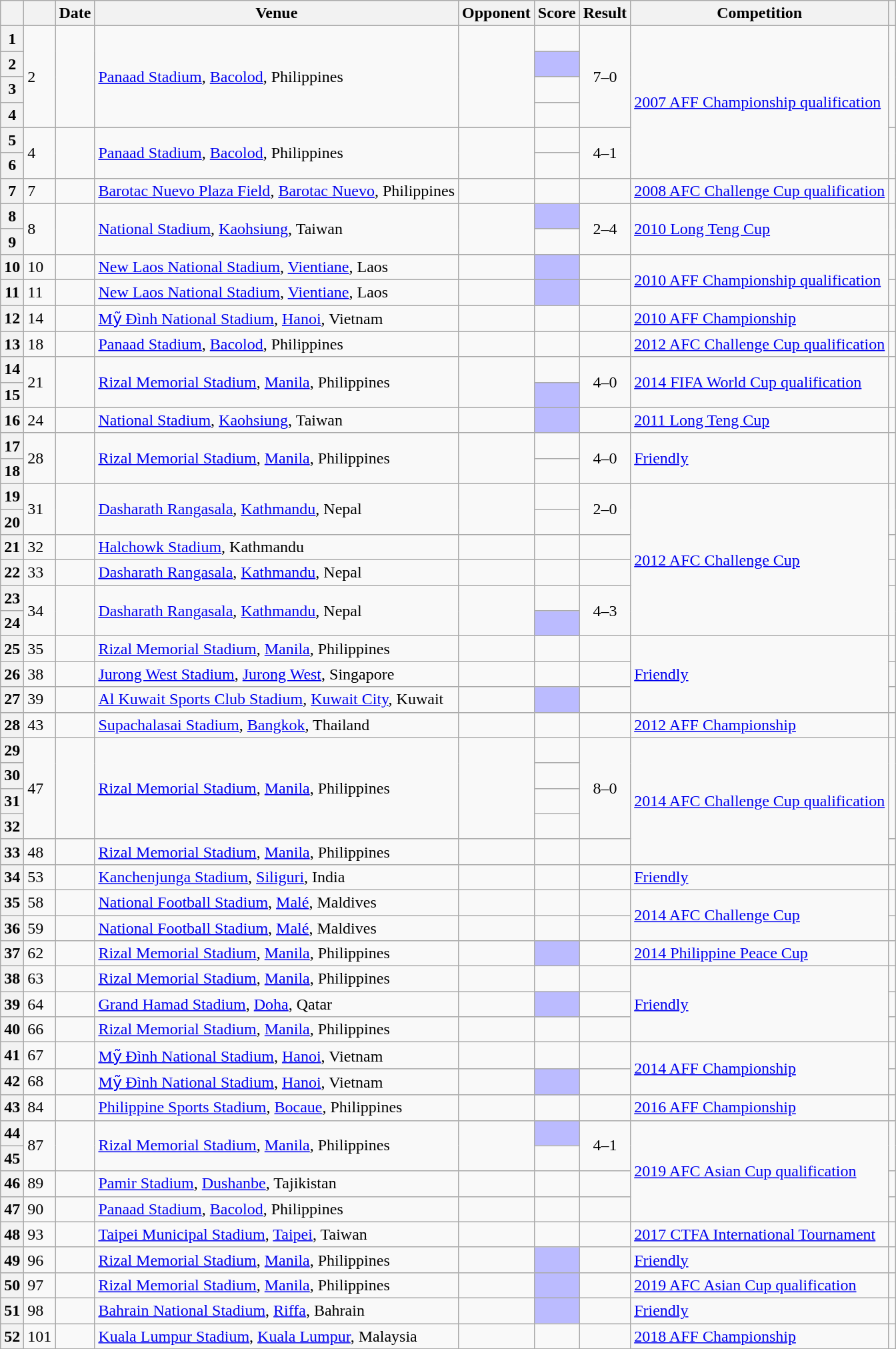<table class="sortable wikitable plainrowheaders">
<tr>
<th scope="col"></th>
<th scope="col"></th>
<th scope="col">Date</th>
<th scope="col">Venue</th>
<th scope="col">Opponent</th>
<th scope="col">Score</th>
<th scope="col">Result</th>
<th scope="col">Competition</th>
<th class="unsortable"></th>
</tr>
<tr>
<th scope="row">1</th>
<td rowspan="4">2</td>
<td rowspan="4"></td>
<td rowspan="4"><a href='#'>Panaad Stadium</a>, <a href='#'>Bacolod</a>, Philippines</td>
<td rowspan="4"></td>
<td></td>
<td rowspan="4" style="text-align:center;">7–0</td>
<td rowspan="6"><a href='#'>2007 AFF Championship qualification</a></td>
<td rowspan="4" align=center></td>
</tr>
<tr>
<th scope="row">2</th>
<td style="background: #BBBBFF;"></td>
</tr>
<tr>
<th scope="row">3</th>
<td></td>
</tr>
<tr>
<th scope="row">4</th>
<td></td>
</tr>
<tr>
<th scope="row">5</th>
<td rowspan="2">4</td>
<td rowspan="2"></td>
<td rowspan="2"><a href='#'>Panaad Stadium</a>, <a href='#'>Bacolod</a>, Philippines</td>
<td rowspan="2"></td>
<td></td>
<td rowspan=2 style="text-align:center;">4–1</td>
<td rowspan=2 align=center></td>
</tr>
<tr>
<th scope="row">6</th>
<td></td>
</tr>
<tr>
<th scope="row">7</th>
<td>7</td>
<td></td>
<td><a href='#'>Barotac Nuevo Plaza Field</a>, <a href='#'>Barotac Nuevo</a>, Philippines</td>
<td></td>
<td></td>
<td></td>
<td><a href='#'>2008 AFC Challenge Cup qualification</a></td>
<td align=center></td>
</tr>
<tr>
<th scope="row">8</th>
<td rowspan="2">8</td>
<td rowspan="2"></td>
<td rowspan="2"><a href='#'>National Stadium</a>, <a href='#'>Kaohsiung</a>, Taiwan</td>
<td rowspan="2"></td>
<td style="background: #BBBBFF;"></td>
<td rowspan=2 style="text-align:center;">2–4</td>
<td rowspan=2><a href='#'>2010 Long Teng Cup</a></td>
<td rowspan=2 align=center></td>
</tr>
<tr>
<th scope="row">9</th>
<td></td>
</tr>
<tr>
<th scope="row">10</th>
<td>10</td>
<td></td>
<td><a href='#'>New Laos National Stadium</a>, <a href='#'>Vientiane</a>, Laos</td>
<td></td>
<td style="background: #BBBBFF;"></td>
<td></td>
<td rowspan=2><a href='#'>2010 AFF Championship qualification</a></td>
<td align=center></td>
</tr>
<tr>
<th scope="row">11</th>
<td>11</td>
<td></td>
<td><a href='#'>New Laos National Stadium</a>, <a href='#'>Vientiane</a>, Laos</td>
<td></td>
<td style="background: #BBBBFF;"></td>
<td></td>
<td align=center></td>
</tr>
<tr>
<th scope="row">12</th>
<td>14</td>
<td></td>
<td><a href='#'>Mỹ Đình National Stadium</a>, <a href='#'>Hanoi</a>, Vietnam</td>
<td></td>
<td></td>
<td></td>
<td><a href='#'>2010 AFF Championship</a></td>
<td align=center></td>
</tr>
<tr>
<th scope="row">13</th>
<td>18</td>
<td></td>
<td><a href='#'>Panaad Stadium</a>, <a href='#'>Bacolod</a>, Philippines</td>
<td></td>
<td></td>
<td></td>
<td><a href='#'>2012 AFC Challenge Cup qualification</a></td>
<td align=center></td>
</tr>
<tr>
<th scope="row">14</th>
<td rowspan="2">21</td>
<td rowspan="2"></td>
<td rowspan="2"><a href='#'>Rizal Memorial Stadium</a>, <a href='#'>Manila</a>, Philippines</td>
<td rowspan="2"></td>
<td></td>
<td rowspan=2 style="text-align:center;">4–0</td>
<td rowspan=2><a href='#'>2014 FIFA World Cup qualification</a></td>
<td rowspan=2 align=center></td>
</tr>
<tr>
<th scope="row">15</th>
<td style="background: #BBBBFF;"></td>
</tr>
<tr>
<th scope="row">16</th>
<td>24</td>
<td></td>
<td><a href='#'>National Stadium</a>, <a href='#'>Kaohsiung</a>, Taiwan</td>
<td></td>
<td style="background: #BBBBFF;"></td>
<td></td>
<td><a href='#'>2011 Long Teng Cup</a></td>
<td align=center></td>
</tr>
<tr>
<th scope="row">17</th>
<td rowspan="2">28</td>
<td rowspan="2"></td>
<td rowspan="2"><a href='#'>Rizal Memorial Stadium</a>, <a href='#'>Manila</a>, Philippines</td>
<td rowspan="2"></td>
<td></td>
<td rowspan=2 style="text-align:center;">4–0</td>
<td rowspan=2><a href='#'>Friendly</a></td>
<td rowspan=2 align=center></td>
</tr>
<tr>
<th scope="row">18</th>
<td></td>
</tr>
<tr>
<th scope="row">19</th>
<td rowspan="2">31</td>
<td rowspan="2"></td>
<td rowspan="2"><a href='#'>Dasharath Rangasala</a>, <a href='#'>Kathmandu</a>, Nepal</td>
<td rowspan="2"></td>
<td></td>
<td rowspan=2 style="text-align:center;">2–0</td>
<td rowspan=6><a href='#'>2012 AFC Challenge Cup</a></td>
<td rowspan=2 align=center></td>
</tr>
<tr>
<th scope="row">20</th>
<td></td>
</tr>
<tr>
<th scope="row">21</th>
<td>32</td>
<td></td>
<td><a href='#'>Halchowk Stadium</a>, Kathmandu</td>
<td></td>
<td></td>
<td></td>
<td align=center></td>
</tr>
<tr>
<th scope="row">22</th>
<td>33</td>
<td></td>
<td><a href='#'>Dasharath Rangasala</a>, <a href='#'>Kathmandu</a>, Nepal</td>
<td></td>
<td></td>
<td></td>
<td align=center></td>
</tr>
<tr>
<th scope="row">23</th>
<td rowspan="2">34</td>
<td rowspan="2"></td>
<td rowspan="2"><a href='#'>Dasharath Rangasala</a>, <a href='#'>Kathmandu</a>, Nepal</td>
<td rowspan="2"></td>
<td></td>
<td rowspan=2 style="text-align:center;">4–3</td>
<td rowspan=2 align=center></td>
</tr>
<tr>
<th scope="row">24</th>
<td style="background: #BBBBFF;"></td>
</tr>
<tr>
<th scope="row">25</th>
<td>35</td>
<td></td>
<td><a href='#'>Rizal Memorial Stadium</a>, <a href='#'>Manila</a>, Philippines</td>
<td></td>
<td></td>
<td></td>
<td rowspan=3><a href='#'>Friendly</a></td>
<td align=center></td>
</tr>
<tr>
<th scope="row">26</th>
<td>38</td>
<td></td>
<td><a href='#'>Jurong West Stadium</a>, <a href='#'>Jurong West</a>, Singapore</td>
<td></td>
<td></td>
<td></td>
<td align=center></td>
</tr>
<tr>
<th scope="row">27</th>
<td>39</td>
<td></td>
<td><a href='#'>Al Kuwait Sports Club Stadium</a>, <a href='#'>Kuwait City</a>, Kuwait</td>
<td></td>
<td style="background: #BBBBFF;"></td>
<td></td>
<td align=center></td>
</tr>
<tr>
<th scope="row">28</th>
<td>43</td>
<td></td>
<td><a href='#'>Supachalasai Stadium</a>, <a href='#'>Bangkok</a>, Thailand</td>
<td></td>
<td></td>
<td></td>
<td><a href='#'>2012 AFF Championship</a></td>
<td align=center></td>
</tr>
<tr>
<th scope="row">29</th>
<td rowspan="4">47</td>
<td rowspan="4"></td>
<td rowspan="4"><a href='#'>Rizal Memorial Stadium</a>, <a href='#'>Manila</a>, Philippines</td>
<td rowspan="4"></td>
<td></td>
<td rowspan=4 style="text-align:center;">8–0</td>
<td rowspan=5><a href='#'>2014 AFC Challenge Cup qualification</a></td>
<td rowspan=4 align=center></td>
</tr>
<tr>
<th scope="row">30</th>
<td></td>
</tr>
<tr>
<th scope="row">31</th>
<td></td>
</tr>
<tr>
<th scope="row">32</th>
<td></td>
</tr>
<tr>
<th scope="row">33</th>
<td>48</td>
<td></td>
<td><a href='#'>Rizal Memorial Stadium</a>, <a href='#'>Manila</a>, Philippines</td>
<td></td>
<td></td>
<td></td>
<td align=center></td>
</tr>
<tr>
<th scope="row">34</th>
<td>53</td>
<td></td>
<td><a href='#'>Kanchenjunga Stadium</a>, <a href='#'>Siliguri</a>, India</td>
<td></td>
<td></td>
<td></td>
<td><a href='#'>Friendly</a></td>
<td align=center></td>
</tr>
<tr>
<th scope="row">35</th>
<td>58</td>
<td></td>
<td><a href='#'>National Football Stadium</a>, <a href='#'>Malé</a>, Maldives</td>
<td></td>
<td></td>
<td></td>
<td rowspan=2><a href='#'>2014 AFC Challenge Cup</a></td>
<td align=center></td>
</tr>
<tr>
<th scope="row">36</th>
<td>59</td>
<td></td>
<td><a href='#'>National Football Stadium</a>, <a href='#'>Malé</a>, Maldives</td>
<td></td>
<td></td>
<td></td>
<td align=center></td>
</tr>
<tr>
<th scope="row">37</th>
<td>62</td>
<td></td>
<td><a href='#'>Rizal Memorial Stadium</a>, <a href='#'>Manila</a>, Philippines</td>
<td></td>
<td style="background: #BBBBFF;"></td>
<td></td>
<td><a href='#'>2014 Philippine Peace Cup</a></td>
<td align=center></td>
</tr>
<tr>
<th scope="row">38</th>
<td>63</td>
<td></td>
<td><a href='#'>Rizal Memorial Stadium</a>, <a href='#'>Manila</a>, Philippines</td>
<td></td>
<td></td>
<td></td>
<td rowspan=3><a href='#'>Friendly</a></td>
<td align=center></td>
</tr>
<tr>
<th scope="row">39</th>
<td>64</td>
<td></td>
<td><a href='#'>Grand Hamad Stadium</a>, <a href='#'>Doha</a>, Qatar</td>
<td></td>
<td style="background: #BBBBFF;"></td>
<td></td>
<td align=center></td>
</tr>
<tr>
<th scope="row">40</th>
<td>66</td>
<td></td>
<td><a href='#'>Rizal Memorial Stadium</a>, <a href='#'>Manila</a>, Philippines</td>
<td></td>
<td></td>
<td></td>
<td align=center></td>
</tr>
<tr>
<th scope="row">41</th>
<td>67</td>
<td></td>
<td><a href='#'>Mỹ Đình National Stadium</a>, <a href='#'>Hanoi</a>, Vietnam</td>
<td></td>
<td></td>
<td></td>
<td rowspan=2><a href='#'>2014 AFF Championship</a></td>
<td align=center></td>
</tr>
<tr>
<th scope="row">42</th>
<td>68</td>
<td></td>
<td><a href='#'>Mỹ Đình National Stadium</a>, <a href='#'>Hanoi</a>, Vietnam</td>
<td></td>
<td style="background: #BBBBFF;"></td>
<td></td>
<td align=center></td>
</tr>
<tr>
<th scope="row">43</th>
<td>84</td>
<td></td>
<td><a href='#'>Philippine Sports Stadium</a>, <a href='#'>Bocaue</a>, Philippines</td>
<td></td>
<td></td>
<td></td>
<td><a href='#'>2016 AFF Championship</a></td>
<td align=center></td>
</tr>
<tr>
<th scope="row">44</th>
<td rowspan="2">87</td>
<td rowspan="2"></td>
<td rowspan="2"><a href='#'>Rizal Memorial Stadium</a>, <a href='#'>Manila</a>, Philippines</td>
<td rowspan="2"></td>
<td style="background: #BBBBFF;"></td>
<td rowspan=2 style="text-align:center;">4–1</td>
<td rowspan=4><a href='#'>2019 AFC Asian Cup qualification</a></td>
<td rowspan=2 align=center></td>
</tr>
<tr>
<th scope="row">45</th>
<td></td>
</tr>
<tr>
<th scope="row">46</th>
<td>89</td>
<td></td>
<td><a href='#'>Pamir Stadium</a>, <a href='#'>Dushanbe</a>, Tajikistan</td>
<td></td>
<td></td>
<td></td>
<td align=center></td>
</tr>
<tr>
<th scope="row">47</th>
<td>90</td>
<td></td>
<td><a href='#'>Panaad Stadium</a>, <a href='#'>Bacolod</a>, Philippines</td>
<td></td>
<td></td>
<td></td>
<td align=center></td>
</tr>
<tr>
<th scope="row">48</th>
<td>93</td>
<td></td>
<td><a href='#'>Taipei Municipal Stadium</a>, <a href='#'>Taipei</a>, Taiwan</td>
<td></td>
<td></td>
<td></td>
<td><a href='#'>2017 CTFA International Tournament</a></td>
<td align=center></td>
</tr>
<tr>
<th scope="row">49</th>
<td>96</td>
<td></td>
<td><a href='#'>Rizal Memorial Stadium</a>, <a href='#'>Manila</a>, Philippines</td>
<td></td>
<td style="background: #BBBBFF;"></td>
<td></td>
<td><a href='#'>Friendly</a></td>
<td align=center></td>
</tr>
<tr>
<th scope="row">50</th>
<td>97</td>
<td></td>
<td><a href='#'>Rizal Memorial Stadium</a>, <a href='#'>Manila</a>, Philippines</td>
<td></td>
<td style="background: #BBBBFF;"></td>
<td></td>
<td><a href='#'>2019 AFC Asian Cup qualification</a></td>
<td align=center></td>
</tr>
<tr>
<th scope="row">51</th>
<td>98</td>
<td></td>
<td><a href='#'>Bahrain National Stadium</a>, <a href='#'>Riffa</a>, Bahrain</td>
<td></td>
<td style="background: #BBBBFF;"></td>
<td></td>
<td><a href='#'>Friendly</a></td>
<td align=center></td>
</tr>
<tr>
<th scope="row">52</th>
<td>101</td>
<td></td>
<td><a href='#'>Kuala Lumpur Stadium</a>, <a href='#'>Kuala Lumpur</a>, Malaysia</td>
<td></td>
<td></td>
<td></td>
<td><a href='#'>2018 AFF Championship</a></td>
<td align=center></td>
</tr>
</table>
